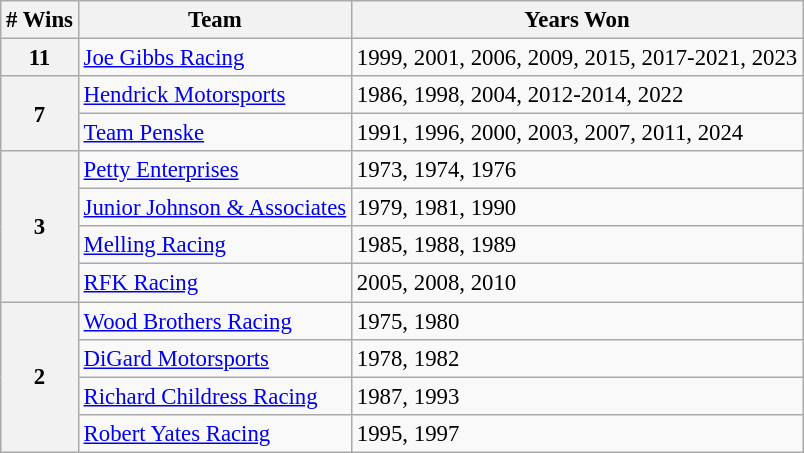<table class="wikitable" style="font-size: 95%;">
<tr>
<th># Wins</th>
<th>Team</th>
<th>Years Won</th>
</tr>
<tr>
<th>11</th>
<td><a href='#'>Joe Gibbs Racing</a></td>
<td>1999, 2001, 2006, 2009, 2015, 2017-2021, 2023</td>
</tr>
<tr>
<th rowspan="2">7</th>
<td><a href='#'>Hendrick Motorsports</a></td>
<td>1986, 1998, 2004, 2012-2014, 2022</td>
</tr>
<tr>
<td><a href='#'>Team Penske</a></td>
<td>1991, 1996, 2000, 2003, 2007, 2011, 2024</td>
</tr>
<tr>
<th rowspan="4">3</th>
<td><a href='#'>Petty Enterprises</a></td>
<td>1973, 1974, 1976</td>
</tr>
<tr>
<td><a href='#'>Junior Johnson & Associates</a></td>
<td>1979, 1981, 1990</td>
</tr>
<tr>
<td><a href='#'>Melling Racing</a></td>
<td>1985, 1988, 1989</td>
</tr>
<tr>
<td><a href='#'>RFK Racing</a></td>
<td>2005, 2008, 2010</td>
</tr>
<tr>
<th rowspan="4">2</th>
<td><a href='#'>Wood Brothers Racing</a></td>
<td>1975, 1980</td>
</tr>
<tr>
<td><a href='#'>DiGard Motorsports</a></td>
<td>1978, 1982</td>
</tr>
<tr>
<td><a href='#'>Richard Childress Racing</a></td>
<td>1987, 1993</td>
</tr>
<tr>
<td><a href='#'>Robert Yates Racing</a></td>
<td>1995, 1997</td>
</tr>
</table>
